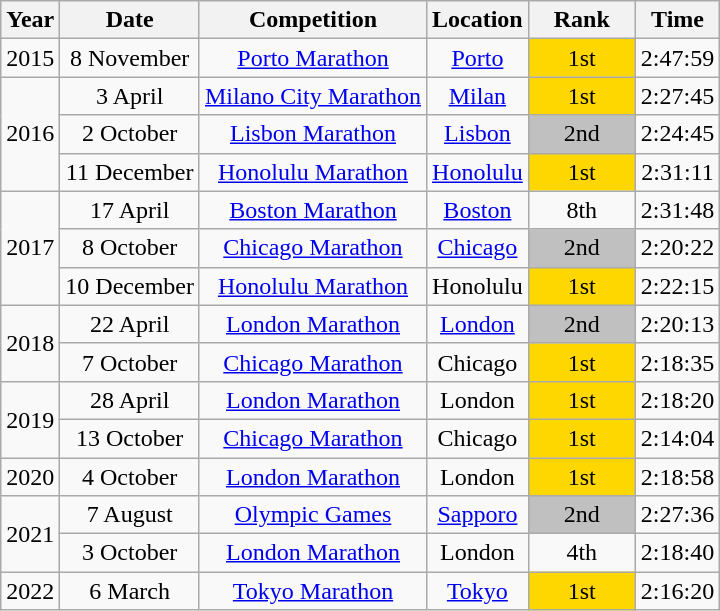<table class="wikitable sortable" style="text-align:center;">
<tr>
<th>Year</th>
<th>Date</th>
<th>Competition</th>
<th>Location</th>
<th style="width: 4em;">Rank</th>
<th>Time</th>
</tr>
<tr>
<td>2015</td>
<td>8 November</td>
<td><a href='#'>Porto Marathon</a></td>
<td><a href='#'>Porto</a></td>
<td bgcolor=gold>1st</td>
<td>2:47:59</td>
</tr>
<tr>
<td rowspan=3>2016</td>
<td>3 April</td>
<td><a href='#'>Milano City Marathon</a></td>
<td><a href='#'>Milan</a></td>
<td bgcolor=gold>1st</td>
<td>2:27:45</td>
</tr>
<tr>
<td>2 October</td>
<td><a href='#'>Lisbon Marathon</a></td>
<td><a href='#'>Lisbon</a></td>
<td bgcolor=silver>2nd</td>
<td>2:24:45</td>
</tr>
<tr>
<td>11 December</td>
<td><a href='#'>Honolulu Marathon</a></td>
<td><a href='#'>Honolulu</a></td>
<td bgcolor=gold>1st</td>
<td>2:31:11</td>
</tr>
<tr>
<td rowspan=3>2017</td>
<td>17 April</td>
<td><a href='#'>Boston Marathon</a></td>
<td><a href='#'>Boston</a></td>
<td>8th</td>
<td>2:31:48</td>
</tr>
<tr>
<td>8 October</td>
<td><a href='#'>Chicago Marathon</a></td>
<td><a href='#'>Chicago</a></td>
<td bgcolor=silver>2nd</td>
<td>2:20:22</td>
</tr>
<tr>
<td>10 December</td>
<td><a href='#'>Honolulu Marathon</a></td>
<td>Honolulu</td>
<td bgcolor=gold>1st</td>
<td>2:22:15</td>
</tr>
<tr>
<td rowspan=2>2018</td>
<td>22 April</td>
<td><a href='#'>London Marathon</a></td>
<td><a href='#'>London</a></td>
<td bgcolor=silver>2nd</td>
<td>2:20:13</td>
</tr>
<tr>
<td>7 October</td>
<td><a href='#'>Chicago Marathon</a></td>
<td>Chicago</td>
<td bgcolor=gold>1st</td>
<td>2:18:35</td>
</tr>
<tr>
<td rowspan=2>2019</td>
<td>28 April</td>
<td><a href='#'>London Marathon</a></td>
<td>London</td>
<td bgcolor="gold">1st</td>
<td>2:18:20</td>
</tr>
<tr>
<td>13 October</td>
<td><a href='#'>Chicago Marathon</a></td>
<td>Chicago</td>
<td bgcolor=gold>1st</td>
<td>2:14:04</td>
</tr>
<tr>
<td>2020</td>
<td>4 October</td>
<td><a href='#'>London Marathon</a></td>
<td>London</td>
<td bgcolor="gold">1st</td>
<td>2:18:58</td>
</tr>
<tr>
<td rowspan=2>2021</td>
<td>7 August</td>
<td><a href='#'>Olympic Games</a></td>
<td><a href='#'>Sapporo</a></td>
<td bgcolor=silver>2nd</td>
<td>2:27:36</td>
</tr>
<tr>
<td>3 October</td>
<td><a href='#'>London Marathon</a></td>
<td>London</td>
<td>4th</td>
<td>2:18:40</td>
</tr>
<tr>
<td>2022</td>
<td>6 March</td>
<td><a href='#'>Tokyo Marathon</a></td>
<td><a href='#'>Tokyo</a></td>
<td bgcolor="gold">1st</td>
<td>2:16:20</td>
</tr>
</table>
